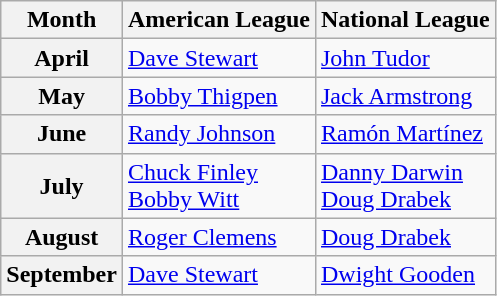<table class="wikitable">
<tr>
<th>Month</th>
<th>American League</th>
<th>National League</th>
</tr>
<tr>
<th>April</th>
<td><a href='#'>Dave Stewart</a></td>
<td><a href='#'>John Tudor</a></td>
</tr>
<tr>
<th>May</th>
<td><a href='#'>Bobby Thigpen</a></td>
<td><a href='#'>Jack Armstrong</a></td>
</tr>
<tr>
<th>June</th>
<td><a href='#'>Randy Johnson</a></td>
<td><a href='#'>Ramón Martínez</a></td>
</tr>
<tr>
<th>July</th>
<td><a href='#'>Chuck Finley</a><br><a href='#'>Bobby Witt</a></td>
<td><a href='#'>Danny Darwin</a><br><a href='#'>Doug Drabek</a></td>
</tr>
<tr>
<th>August</th>
<td><a href='#'>Roger Clemens</a></td>
<td><a href='#'>Doug Drabek</a></td>
</tr>
<tr>
<th>September</th>
<td><a href='#'>Dave Stewart</a></td>
<td><a href='#'>Dwight Gooden</a></td>
</tr>
</table>
